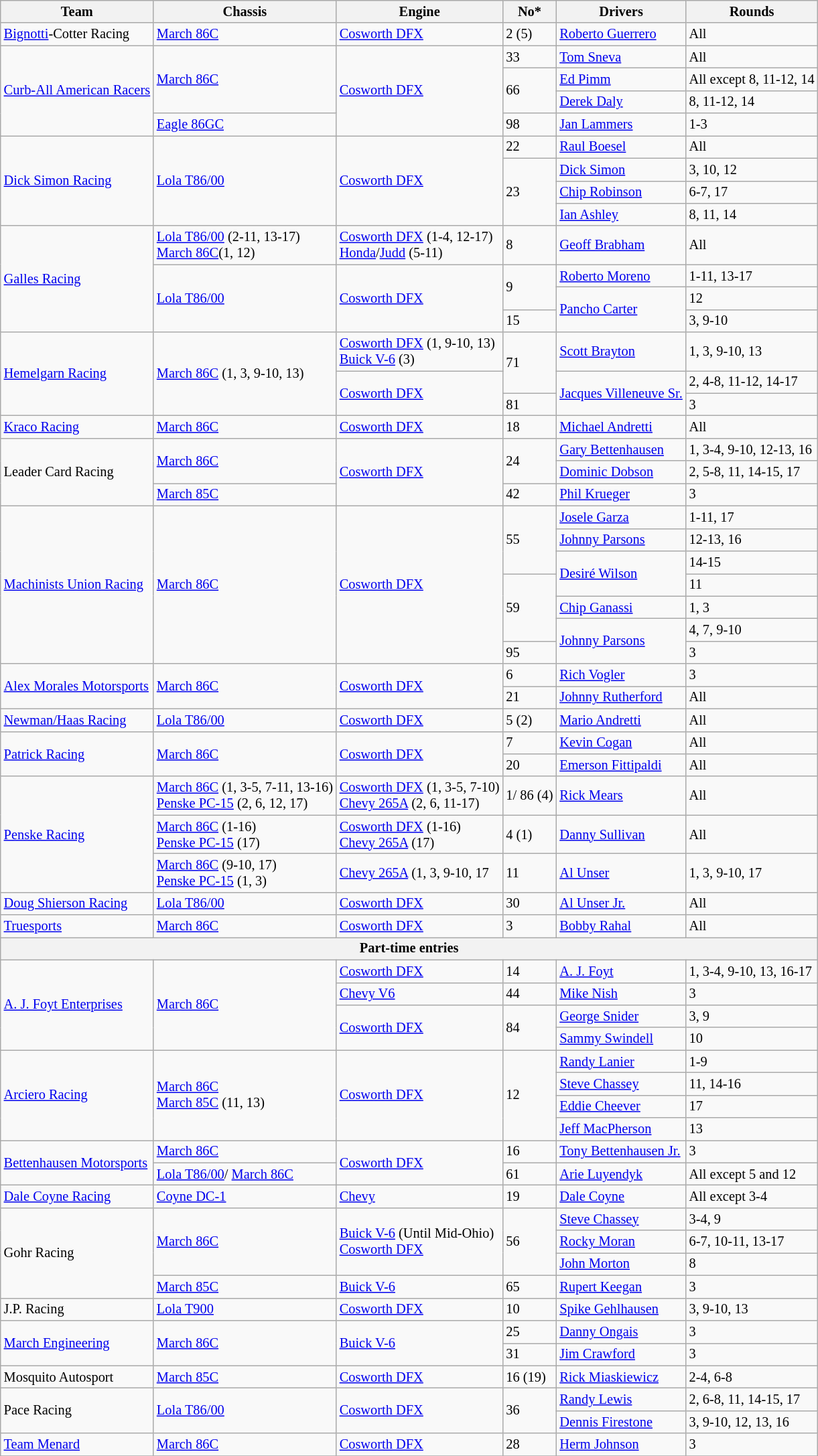<table class="wikitable" style="font-size:85%;">
<tr>
<th>Team</th>
<th>Chassis</th>
<th>Engine</th>
<th>No*</th>
<th>Drivers</th>
<th>Rounds</th>
</tr>
<tr>
<td><a href='#'>Bignotti</a>-Cotter Racing</td>
<td><a href='#'>March 86C</a></td>
<td><a href='#'>Cosworth DFX</a></td>
<td>2 (5)</td>
<td> <a href='#'>Roberto Guerrero</a></td>
<td>All</td>
</tr>
<tr>
<td rowspan="4"><a href='#'>Curb-All American Racers</a></td>
<td rowspan="3"><a href='#'>March 86C</a></td>
<td rowspan="4"><a href='#'>Cosworth DFX</a></td>
<td>33</td>
<td> <a href='#'>Tom Sneva</a></td>
<td>All</td>
</tr>
<tr>
<td rowspan="2">66</td>
<td> <a href='#'>Ed Pimm</a></td>
<td>All except 8, 11-12, 14</td>
</tr>
<tr>
<td> <a href='#'>Derek Daly</a></td>
<td>8, 11-12, 14</td>
</tr>
<tr>
<td><a href='#'>Eagle 86GC</a></td>
<td>98</td>
<td> <a href='#'>Jan Lammers</a></td>
<td>1-3</td>
</tr>
<tr>
<td rowspan="4"><a href='#'>Dick Simon Racing</a></td>
<td rowspan="4"><a href='#'>Lola T86/00</a></td>
<td rowspan="4"><a href='#'>Cosworth DFX</a></td>
<td>22</td>
<td> <a href='#'>Raul Boesel</a></td>
<td>All</td>
</tr>
<tr>
<td rowspan="3">23</td>
<td> <a href='#'>Dick Simon</a></td>
<td>3, 10, 12</td>
</tr>
<tr>
<td> <a href='#'>Chip Robinson</a></td>
<td>6-7, 17</td>
</tr>
<tr>
<td> <a href='#'>Ian Ashley</a></td>
<td>8, 11, 14</td>
</tr>
<tr>
<td rowspan="4"><a href='#'>Galles Racing</a></td>
<td><a href='#'>Lola T86/00</a> (2-11, 13-17)<br><a href='#'>March 86C</a>(1, 12)</td>
<td><a href='#'>Cosworth DFX</a> (1-4, 12-17)<br><a href='#'>Honda</a>/<a href='#'>Judd</a> (5-11)</td>
<td>8</td>
<td> <a href='#'>Geoff Brabham</a></td>
<td>All</td>
</tr>
<tr>
<td rowspan="3"><a href='#'>Lola T86/00</a></td>
<td rowspan="3"><a href='#'>Cosworth DFX</a></td>
<td rowspan="2">9</td>
<td> <a href='#'>Roberto Moreno</a></td>
<td>1-11, 13-17</td>
</tr>
<tr>
<td rowspan="2"> <a href='#'>Pancho Carter</a></td>
<td>12</td>
</tr>
<tr>
<td>15</td>
<td>3, 9-10</td>
</tr>
<tr>
<td rowspan="3"><a href='#'>Hemelgarn Racing</a></td>
<td rowspan="3"><a href='#'>March 86C</a> (1, 3, 9-10, 13)</td>
<td><a href='#'>Cosworth DFX</a> (1, 9-10, 13)<br><a href='#'>Buick V-6</a> (3)</td>
<td rowspan="2">71</td>
<td> <a href='#'>Scott Brayton</a></td>
<td>1, 3, 9-10, 13</td>
</tr>
<tr>
<td rowspan="2"><a href='#'>Cosworth DFX</a></td>
<td rowspan="2"> <a href='#'>Jacques Villeneuve Sr.</a></td>
<td>2, 4-8, 11-12, 14-17</td>
</tr>
<tr>
<td>81</td>
<td>3</td>
</tr>
<tr>
<td><a href='#'>Kraco Racing</a></td>
<td><a href='#'>March 86C</a></td>
<td><a href='#'>Cosworth DFX</a></td>
<td>18</td>
<td> <a href='#'>Michael Andretti</a></td>
<td>All</td>
</tr>
<tr>
<td rowspan="3">Leader Card Racing</td>
<td rowspan="2"><a href='#'>March 86C</a></td>
<td rowspan="3"><a href='#'>Cosworth DFX</a></td>
<td rowspan="2">24</td>
<td> <a href='#'>Gary Bettenhausen</a></td>
<td>1, 3-4, 9-10, 12-13, 16</td>
</tr>
<tr>
<td> <a href='#'>Dominic Dobson</a></td>
<td>2, 5-8, 11, 14-15, 17</td>
</tr>
<tr>
<td><a href='#'>March 85C</a></td>
<td>42</td>
<td> <a href='#'>Phil Krueger</a></td>
<td>3</td>
</tr>
<tr>
<td rowspan="7"><a href='#'>Machinists Union Racing</a></td>
<td rowspan="7"><a href='#'>March 86C</a></td>
<td rowspan="7"><a href='#'>Cosworth DFX</a></td>
<td rowspan="3">55</td>
<td> <a href='#'>Josele Garza</a></td>
<td>1-11, 17</td>
</tr>
<tr>
<td> <a href='#'>Johnny Parsons</a></td>
<td>12-13, 16</td>
</tr>
<tr>
<td rowspan="2"> <a href='#'>Desiré Wilson</a></td>
<td>14-15</td>
</tr>
<tr>
<td rowspan="3">59</td>
<td>11</td>
</tr>
<tr>
<td> <a href='#'>Chip Ganassi</a></td>
<td>1, 3</td>
</tr>
<tr>
<td rowspan="2"> <a href='#'>Johnny Parsons</a></td>
<td>4, 7, 9-10</td>
</tr>
<tr>
<td>95</td>
<td>3</td>
</tr>
<tr>
<td rowspan="2"><a href='#'>Alex Morales Motorsports</a></td>
<td rowspan="2"><a href='#'>March 86C</a></td>
<td rowspan="2"><a href='#'>Cosworth DFX</a></td>
<td>6</td>
<td> <a href='#'>Rich Vogler</a></td>
<td>3</td>
</tr>
<tr>
<td>21</td>
<td> <a href='#'>Johnny Rutherford</a></td>
<td>All</td>
</tr>
<tr>
<td><a href='#'>Newman/Haas Racing</a></td>
<td><a href='#'>Lola T86/00</a></td>
<td><a href='#'>Cosworth DFX</a></td>
<td>5 (2)</td>
<td> <a href='#'>Mario Andretti</a></td>
<td>All</td>
</tr>
<tr>
<td rowspan="2"><a href='#'>Patrick Racing</a></td>
<td rowspan="2"><a href='#'>March 86C</a></td>
<td rowspan="2"><a href='#'>Cosworth DFX</a></td>
<td>7</td>
<td> <a href='#'>Kevin Cogan</a></td>
<td>All</td>
</tr>
<tr>
<td>20</td>
<td> <a href='#'>Emerson Fittipaldi</a></td>
<td>All</td>
</tr>
<tr>
<td rowspan="3"><a href='#'>Penske Racing</a></td>
<td><a href='#'>March 86C</a> (1, 3-5, 7-11, 13-16)<br><a href='#'>Penske PC-15</a> (2, 6, 12, 17)</td>
<td><a href='#'>Cosworth DFX</a> (1, 3-5, 7-10)<br><a href='#'>Chevy 265A</a> (2, 6, 11-17)</td>
<td>1/ 86 (4)</td>
<td> <a href='#'>Rick Mears</a></td>
<td>All</td>
</tr>
<tr>
<td><a href='#'>March 86C</a> (1-16)<br><a href='#'>Penske PC-15</a> (17)</td>
<td><a href='#'>Cosworth DFX</a> (1-16)<br><a href='#'>Chevy 265A</a> (17)</td>
<td>4 (1)</td>
<td> <a href='#'>Danny Sullivan</a></td>
<td>All</td>
</tr>
<tr>
<td><a href='#'>March 86C</a> (9-10, 17)<br><a href='#'>Penske PC-15</a> (1, 3)</td>
<td><a href='#'>Chevy 265A</a> (1, 3, 9-10, 17</td>
<td>11</td>
<td> <a href='#'>Al Unser</a></td>
<td>1, 3, 9-10, 17</td>
</tr>
<tr>
<td><a href='#'>Doug Shierson Racing</a></td>
<td><a href='#'>Lola T86/00</a></td>
<td><a href='#'>Cosworth DFX</a></td>
<td>30</td>
<td> <a href='#'>Al Unser Jr.</a></td>
<td>All</td>
</tr>
<tr>
<td><a href='#'>Truesports</a></td>
<td><a href='#'>March 86C</a></td>
<td><a href='#'>Cosworth DFX</a></td>
<td>3</td>
<td> <a href='#'>Bobby Rahal</a></td>
<td>All</td>
</tr>
<tr>
<th colspan=7>Part-time entries </th>
</tr>
<tr>
<td rowspan="4"><a href='#'>A. J. Foyt Enterprises</a></td>
<td rowspan="4"><a href='#'>March 86C</a></td>
<td><a href='#'>Cosworth DFX</a></td>
<td>14</td>
<td> <a href='#'>A. J. Foyt</a></td>
<td>1, 3-4, 9-10, 13, 16-17</td>
</tr>
<tr>
<td><a href='#'>Chevy V6</a></td>
<td>44</td>
<td> <a href='#'>Mike Nish</a></td>
<td>3</td>
</tr>
<tr>
<td rowspan="2"><a href='#'>Cosworth DFX</a></td>
<td rowspan="2">84</td>
<td> <a href='#'>George Snider</a></td>
<td>3, 9</td>
</tr>
<tr>
<td> <a href='#'>Sammy Swindell</a></td>
<td>10</td>
</tr>
<tr>
<td rowspan="4"><a href='#'>Arciero Racing</a></td>
<td rowspan="4"><a href='#'>March 86C</a><br><a href='#'>March 85C</a> (11, 13)</td>
<td rowspan="4"><a href='#'>Cosworth DFX</a></td>
<td rowspan="4">12</td>
<td> <a href='#'>Randy Lanier</a></td>
<td>1-9</td>
</tr>
<tr>
<td> <a href='#'>Steve Chassey</a></td>
<td>11, 14-16</td>
</tr>
<tr>
<td> <a href='#'>Eddie Cheever</a></td>
<td>17</td>
</tr>
<tr>
<td> <a href='#'>Jeff MacPherson</a></td>
<td>13</td>
</tr>
<tr>
<td rowspan="2"><a href='#'>Bettenhausen Motorsports</a></td>
<td><a href='#'>March 86C</a></td>
<td rowspan="2"><a href='#'>Cosworth DFX</a></td>
<td>16</td>
<td> <a href='#'>Tony Bettenhausen Jr.</a></td>
<td>3</td>
</tr>
<tr>
<td><a href='#'>Lola T86/00</a>/ <a href='#'>March 86C</a></td>
<td>61</td>
<td> <a href='#'>Arie Luyendyk</a></td>
<td>All except 5 and 12</td>
</tr>
<tr>
<td><a href='#'>Dale Coyne Racing</a></td>
<td><a href='#'>Coyne DC-1</a></td>
<td><a href='#'>Chevy</a></td>
<td>19</td>
<td> <a href='#'>Dale Coyne</a></td>
<td>All except 3-4</td>
</tr>
<tr>
<td rowspan="4">Gohr Racing</td>
<td rowspan="3"><a href='#'>March 86C</a></td>
<td rowspan="3"><a href='#'>Buick V-6</a> (Until Mid-Ohio)<br><a href='#'>Cosworth DFX</a></td>
<td rowspan="3">56</td>
<td> <a href='#'>Steve Chassey</a></td>
<td>3-4, 9</td>
</tr>
<tr>
<td> <a href='#'>Rocky Moran</a></td>
<td>6-7, 10-11, 13-17</td>
</tr>
<tr>
<td> <a href='#'>John Morton</a></td>
<td>8</td>
</tr>
<tr>
<td><a href='#'>March 85C</a></td>
<td><a href='#'>Buick V-6</a></td>
<td>65</td>
<td> <a href='#'>Rupert Keegan</a></td>
<td>3</td>
</tr>
<tr>
<td>J.P. Racing</td>
<td><a href='#'>Lola T900</a></td>
<td><a href='#'>Cosworth DFX</a></td>
<td>10</td>
<td> <a href='#'>Spike Gehlhausen</a></td>
<td>3, 9-10, 13</td>
</tr>
<tr>
<td rowspan="2"><a href='#'>March Engineering</a></td>
<td rowspan="2"><a href='#'>March 86C</a></td>
<td rowspan="2"><a href='#'>Buick V-6</a></td>
<td>25</td>
<td> <a href='#'>Danny Ongais</a></td>
<td>3</td>
</tr>
<tr>
<td>31</td>
<td> <a href='#'>Jim Crawford</a></td>
<td>3</td>
</tr>
<tr>
<td>Mosquito Autosport</td>
<td><a href='#'>March 85C</a></td>
<td><a href='#'>Cosworth DFX</a></td>
<td>16 (19)</td>
<td> <a href='#'>Rick Miaskiewicz</a></td>
<td>2-4, 6-8</td>
</tr>
<tr>
<td rowspan="2">Pace Racing</td>
<td rowspan="2"><a href='#'>Lola T86/00</a></td>
<td rowspan="2"><a href='#'>Cosworth DFX</a></td>
<td rowspan="2">36</td>
<td> <a href='#'>Randy Lewis</a></td>
<td>2, 6-8, 11, 14-15, 17</td>
</tr>
<tr>
<td> <a href='#'>Dennis Firestone</a></td>
<td>3, 9-10, 12, 13, 16</td>
</tr>
<tr>
<td><a href='#'>Team Menard</a></td>
<td><a href='#'>March 86C</a></td>
<td><a href='#'>Cosworth DFX</a></td>
<td>28</td>
<td> <a href='#'>Herm Johnson</a></td>
<td>3</td>
</tr>
<tr>
</tr>
</table>
